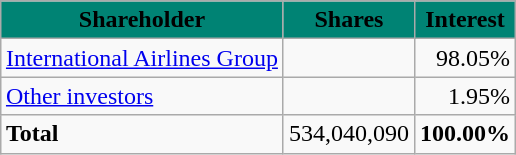<table class="wikitable" style="margin: 1em auto;">
<tr>
<th style="background: #008374;"><span>Shareholder</span></th>
<th style="background: #008374;"><span>Shares</span></th>
<th style="background: #008374;"><span>Interest</span></th>
</tr>
<tr>
<td><a href='#'>International Airlines Group</a></td>
<td align="right"></td>
<td align="right">98.05%</td>
</tr>
<tr>
<td><a href='#'>Other investors</a></td>
<td align="right"></td>
<td align="right">1.95%</td>
</tr>
<tr>
<td><strong>Total</strong></td>
<td align="right">534,040,090</td>
<td align="right"><strong>100.00%</strong></td>
</tr>
</table>
